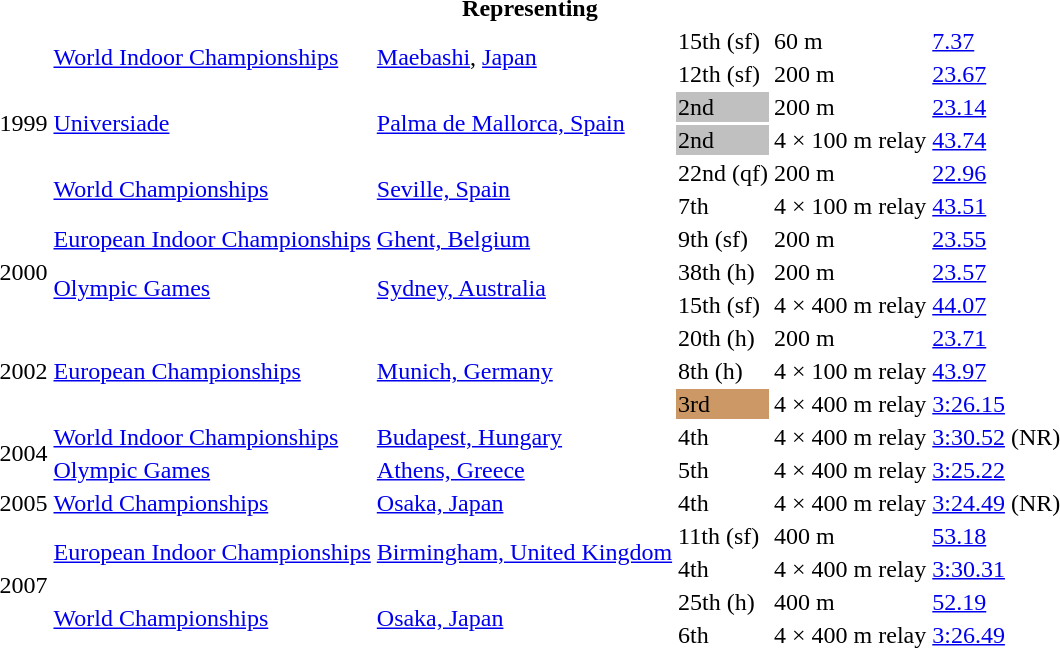<table>
<tr>
<th colspan="6">Representing </th>
</tr>
<tr>
<td rowspan=6>1999</td>
<td rowspan=2><a href='#'>World Indoor Championships</a></td>
<td rowspan=2><a href='#'>Maebashi</a>, <a href='#'>Japan</a></td>
<td>15th (sf)</td>
<td>60 m</td>
<td><a href='#'>7.37</a></td>
</tr>
<tr>
<td>12th (sf)</td>
<td>200 m</td>
<td><a href='#'>23.67</a></td>
</tr>
<tr>
<td rowspan=2><a href='#'>Universiade</a></td>
<td rowspan=2><a href='#'>Palma de Mallorca, Spain</a></td>
<td bgcolor=silver>2nd</td>
<td>200 m</td>
<td><a href='#'>23.14</a></td>
</tr>
<tr>
<td bgcolor=silver>2nd</td>
<td>4 × 100 m relay</td>
<td><a href='#'>43.74</a></td>
</tr>
<tr>
<td rowspan=2><a href='#'>World Championships</a></td>
<td rowspan=2><a href='#'>Seville, Spain</a></td>
<td>22nd (qf)</td>
<td>200 m</td>
<td><a href='#'>22.96</a></td>
</tr>
<tr>
<td>7th</td>
<td>4 × 100 m relay</td>
<td><a href='#'>43.51</a></td>
</tr>
<tr>
<td rowspan=3>2000</td>
<td><a href='#'>European Indoor Championships</a></td>
<td><a href='#'>Ghent, Belgium</a></td>
<td>9th (sf)</td>
<td>200 m</td>
<td><a href='#'>23.55</a></td>
</tr>
<tr>
<td rowspan=2><a href='#'>Olympic Games</a></td>
<td rowspan=2><a href='#'>Sydney, Australia</a></td>
<td>38th (h)</td>
<td>200 m</td>
<td><a href='#'>23.57</a></td>
</tr>
<tr>
<td>15th (sf)</td>
<td>4 × 400 m relay</td>
<td><a href='#'>44.07</a></td>
</tr>
<tr>
<td rowspan=3>2002</td>
<td rowspan=3><a href='#'>European Championships</a></td>
<td rowspan=3><a href='#'>Munich, Germany</a></td>
<td>20th (h)</td>
<td>200 m</td>
<td><a href='#'>23.71</a></td>
</tr>
<tr>
<td>8th (h)</td>
<td>4 × 100 m relay</td>
<td><a href='#'>43.97</a></td>
</tr>
<tr>
<td bgcolor=cc9966>3rd</td>
<td>4 × 400 m relay</td>
<td><a href='#'>3:26.15</a></td>
</tr>
<tr>
<td rowspan=2>2004</td>
<td><a href='#'>World Indoor Championships</a></td>
<td><a href='#'>Budapest, Hungary</a></td>
<td>4th</td>
<td>4 × 400 m relay</td>
<td><a href='#'>3:30.52</a> (NR)</td>
</tr>
<tr>
<td><a href='#'>Olympic Games</a></td>
<td><a href='#'>Athens, Greece</a></td>
<td>5th</td>
<td>4 × 400 m relay</td>
<td><a href='#'>3:25.22</a></td>
</tr>
<tr>
<td>2005</td>
<td><a href='#'>World Championships</a></td>
<td><a href='#'>Osaka, Japan</a></td>
<td>4th</td>
<td>4 × 400 m relay</td>
<td><a href='#'>3:24.49</a> (NR)</td>
</tr>
<tr>
<td rowspan=4>2007</td>
<td rowspan=2><a href='#'>European Indoor Championships</a></td>
<td rowspan=2><a href='#'>Birmingham, United Kingdom</a></td>
<td>11th (sf)</td>
<td>400 m</td>
<td><a href='#'>53.18</a></td>
</tr>
<tr>
<td>4th</td>
<td>4 × 400 m relay</td>
<td><a href='#'>3:30.31</a></td>
</tr>
<tr>
<td rowspan=2><a href='#'>World Championships</a></td>
<td rowspan=2><a href='#'>Osaka, Japan</a></td>
<td>25th (h)</td>
<td>400 m</td>
<td><a href='#'>52.19</a></td>
</tr>
<tr>
<td>6th</td>
<td>4 × 400 m relay</td>
<td><a href='#'>3:26.49</a></td>
</tr>
</table>
